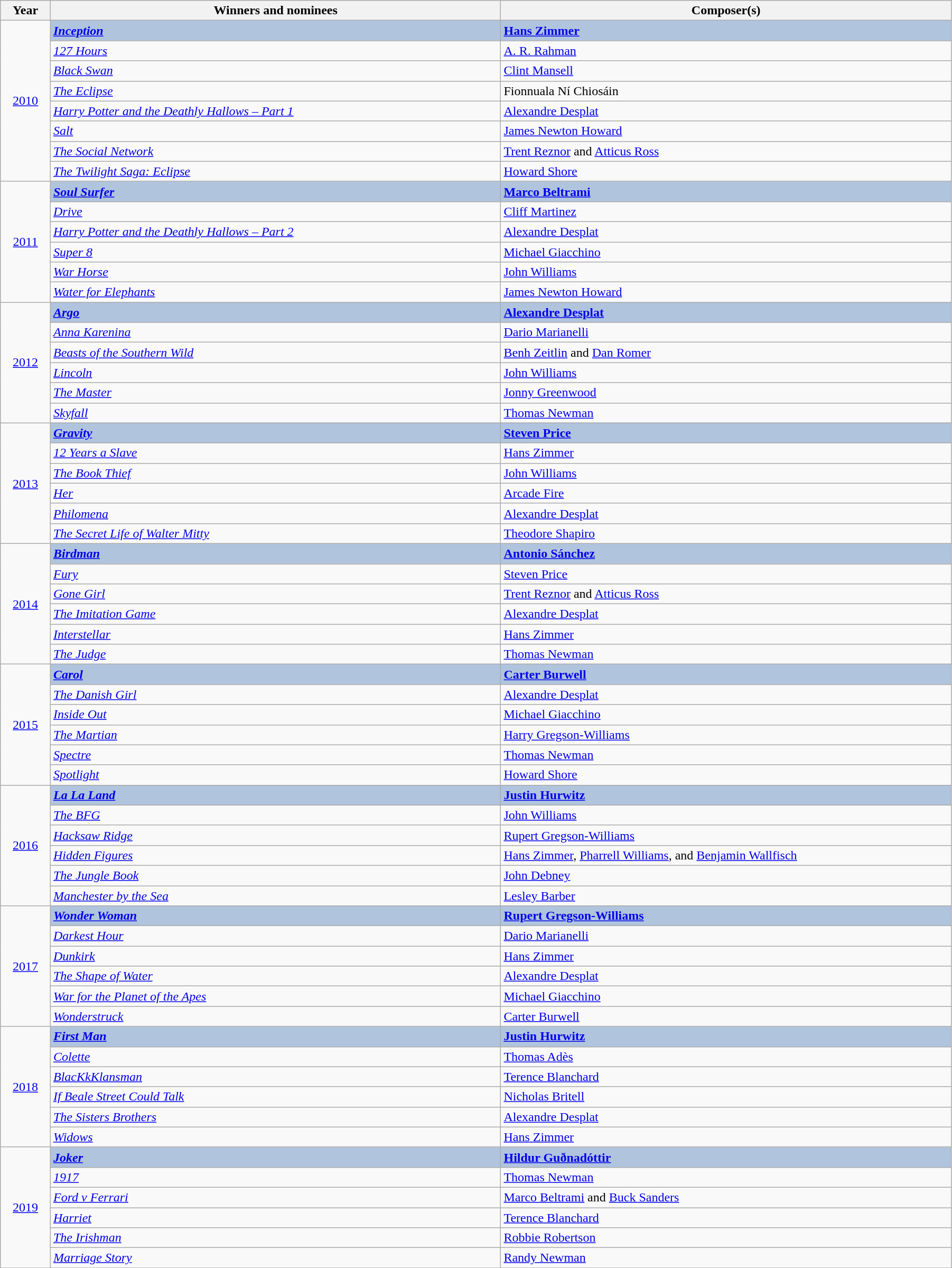<table class="wikitable" width="95%" cellpadding="5">
<tr>
<th width="5%">Year</th>
<th width="45%">Winners and nominees</th>
<th width="45%">Composer(s)</th>
</tr>
<tr>
<td rowspan="8" style="text-align:center;"><a href='#'>2010</a></td>
<td style="background:#B0C4DE;"><strong><em><a href='#'>Inception</a></em></strong></td>
<td style="background:#B0C4DE;"><strong><a href='#'>Hans Zimmer</a></strong></td>
</tr>
<tr>
<td><em><a href='#'>127 Hours</a></em></td>
<td><a href='#'>A. R. Rahman</a></td>
</tr>
<tr>
<td><em><a href='#'>Black Swan</a></em></td>
<td><a href='#'>Clint Mansell</a></td>
</tr>
<tr>
<td><em><a href='#'>The Eclipse</a></em></td>
<td>Fionnuala Ní Chiosáin</td>
</tr>
<tr>
<td><em><a href='#'>Harry Potter and the Deathly Hallows – Part 1</a></em></td>
<td><a href='#'>Alexandre Desplat</a></td>
</tr>
<tr>
<td><em><a href='#'>Salt</a></em></td>
<td><a href='#'>James Newton Howard</a></td>
</tr>
<tr>
<td><em><a href='#'>The Social Network</a></em></td>
<td><a href='#'>Trent Reznor</a> and <a href='#'>Atticus Ross</a></td>
</tr>
<tr>
<td><em><a href='#'>The Twilight Saga: Eclipse</a></em></td>
<td><a href='#'>Howard Shore</a></td>
</tr>
<tr>
<td rowspan="6" style="text-align:center;"><a href='#'>2011</a></td>
<td style="background:#B0C4DE;"><strong><em><a href='#'>Soul Surfer</a></em></strong></td>
<td style="background:#B0C4DE;"><strong><a href='#'>Marco Beltrami</a></strong></td>
</tr>
<tr>
<td><em><a href='#'>Drive</a></em></td>
<td><a href='#'>Cliff Martinez</a></td>
</tr>
<tr>
<td><em><a href='#'>Harry Potter and the Deathly Hallows – Part 2</a></em></td>
<td><a href='#'>Alexandre Desplat</a></td>
</tr>
<tr>
<td><em><a href='#'>Super 8</a></em></td>
<td><a href='#'>Michael Giacchino</a></td>
</tr>
<tr>
<td><em><a href='#'>War Horse</a></em></td>
<td><a href='#'>John Williams</a></td>
</tr>
<tr>
<td><em><a href='#'>Water for Elephants</a></em></td>
<td><a href='#'>James Newton Howard</a></td>
</tr>
<tr>
<td rowspan="6" style="text-align:center;"><a href='#'>2012</a></td>
<td style="background:#B0C4DE;"><strong><em><a href='#'>Argo</a></em></strong></td>
<td style="background:#B0C4DE;"><strong><a href='#'>Alexandre Desplat</a></strong></td>
</tr>
<tr>
<td><em><a href='#'>Anna Karenina</a></em></td>
<td><a href='#'>Dario Marianelli</a></td>
</tr>
<tr>
<td><em><a href='#'>Beasts of the Southern Wild</a></em></td>
<td><a href='#'>Benh Zeitlin</a> and <a href='#'>Dan Romer</a></td>
</tr>
<tr>
<td><em><a href='#'>Lincoln</a></em></td>
<td><a href='#'>John Williams</a></td>
</tr>
<tr>
<td><em><a href='#'>The Master</a></em></td>
<td><a href='#'>Jonny Greenwood</a></td>
</tr>
<tr>
<td><em><a href='#'>Skyfall</a></em></td>
<td><a href='#'>Thomas Newman</a></td>
</tr>
<tr>
<td rowspan="6" style="text-align:center;"><a href='#'>2013</a></td>
<td style="background:#B0C4DE;"><strong><em><a href='#'>Gravity</a></em></strong></td>
<td style="background:#B0C4DE;"><strong><a href='#'>Steven Price</a></strong></td>
</tr>
<tr>
<td><em><a href='#'>12 Years a Slave</a></em></td>
<td><a href='#'>Hans Zimmer</a></td>
</tr>
<tr>
<td><em><a href='#'>The Book Thief</a></em></td>
<td><a href='#'>John Williams</a></td>
</tr>
<tr>
<td><em><a href='#'>Her</a></em></td>
<td><a href='#'>Arcade Fire</a></td>
</tr>
<tr>
<td><em><a href='#'>Philomena</a></em></td>
<td><a href='#'>Alexandre Desplat</a></td>
</tr>
<tr>
<td><em><a href='#'>The Secret Life of Walter Mitty</a></em></td>
<td><a href='#'>Theodore Shapiro</a></td>
</tr>
<tr>
<td rowspan="6" style="text-align:center;"><a href='#'>2014</a></td>
<td style="background:#B0C4DE;"><strong><em><a href='#'>Birdman</a></em></strong></td>
<td style="background:#B0C4DE;"><strong><a href='#'>Antonio Sánchez</a></strong></td>
</tr>
<tr>
<td><em><a href='#'>Fury</a></em></td>
<td><a href='#'>Steven Price</a></td>
</tr>
<tr>
<td><em><a href='#'>Gone Girl</a></em></td>
<td><a href='#'>Trent Reznor</a> and <a href='#'>Atticus Ross</a></td>
</tr>
<tr>
<td><em><a href='#'>The Imitation Game</a></em></td>
<td><a href='#'>Alexandre Desplat</a></td>
</tr>
<tr>
<td><em><a href='#'>Interstellar</a></em></td>
<td><a href='#'>Hans Zimmer</a></td>
</tr>
<tr>
<td><em><a href='#'>The Judge</a></em></td>
<td><a href='#'>Thomas Newman</a></td>
</tr>
<tr>
<td rowspan="6" style="text-align:center;"><a href='#'>2015</a><br></td>
<td style="background:#B0C4DE;"><strong><em><a href='#'>Carol</a></em></strong></td>
<td style="background:#B0C4DE;"><strong><a href='#'>Carter Burwell</a></strong></td>
</tr>
<tr>
<td><em><a href='#'>The Danish Girl</a></em></td>
<td><a href='#'>Alexandre Desplat</a></td>
</tr>
<tr>
<td><em><a href='#'>Inside Out</a></em></td>
<td><a href='#'>Michael Giacchino</a></td>
</tr>
<tr>
<td><em><a href='#'>The Martian</a></em></td>
<td><a href='#'>Harry Gregson-Williams</a></td>
</tr>
<tr>
<td><em><a href='#'>Spectre</a></em></td>
<td><a href='#'>Thomas Newman</a></td>
</tr>
<tr>
<td><em><a href='#'>Spotlight</a></em></td>
<td><a href='#'>Howard Shore</a></td>
</tr>
<tr>
<td rowspan="6" style="text-align:center;"><a href='#'>2016</a><br></td>
<td style="background:#B0C4DE;"><strong><em><a href='#'>La La Land</a></em></strong></td>
<td style="background:#B0C4DE;"><strong><a href='#'>Justin Hurwitz</a></strong></td>
</tr>
<tr>
<td><em><a href='#'>The BFG</a></em></td>
<td><a href='#'>John Williams</a></td>
</tr>
<tr>
<td><em><a href='#'>Hacksaw Ridge</a></em></td>
<td><a href='#'>Rupert Gregson-Williams</a></td>
</tr>
<tr>
<td><em><a href='#'>Hidden Figures</a></em></td>
<td><a href='#'>Hans Zimmer</a>, <a href='#'>Pharrell Williams</a>, and <a href='#'>Benjamin Wallfisch</a></td>
</tr>
<tr>
<td><em><a href='#'>The Jungle Book</a></em></td>
<td><a href='#'>John Debney</a></td>
</tr>
<tr>
<td><em><a href='#'>Manchester by the Sea</a></em></td>
<td><a href='#'>Lesley Barber</a></td>
</tr>
<tr>
<td rowspan="6" style="text-align:center;"><a href='#'>2017</a><br></td>
<td style="background:#B0C4DE;"><strong><em><a href='#'>Wonder Woman</a></em></strong></td>
<td style="background:#B0C4DE;"><strong><a href='#'>Rupert Gregson-Williams</a></strong></td>
</tr>
<tr>
<td><em><a href='#'>Darkest Hour</a></em></td>
<td><a href='#'>Dario Marianelli</a></td>
</tr>
<tr>
<td><em><a href='#'>Dunkirk</a></em></td>
<td><a href='#'>Hans Zimmer</a></td>
</tr>
<tr>
<td><em><a href='#'>The Shape of Water</a></em></td>
<td><a href='#'>Alexandre Desplat</a></td>
</tr>
<tr>
<td><em><a href='#'>War for the Planet of the Apes</a></em></td>
<td><a href='#'>Michael Giacchino</a></td>
</tr>
<tr>
<td><em><a href='#'>Wonderstruck</a></em></td>
<td><a href='#'>Carter Burwell</a></td>
</tr>
<tr>
<td rowspan="6" style="text-align:center;"><a href='#'>2018</a><br></td>
<td style="background:#B0C4DE;"><strong><em><a href='#'>First Man</a></em></strong></td>
<td style="background:#B0C4DE;"><strong><a href='#'>Justin Hurwitz</a></strong></td>
</tr>
<tr>
<td><em><a href='#'>Colette</a></em></td>
<td><a href='#'>Thomas Adès</a></td>
</tr>
<tr>
<td><em><a href='#'>BlacKkKlansman</a></em></td>
<td><a href='#'>Terence Blanchard</a></td>
</tr>
<tr>
<td><em><a href='#'>If Beale Street Could Talk</a></em></td>
<td><a href='#'>Nicholas Britell</a></td>
</tr>
<tr>
<td><em><a href='#'>The Sisters Brothers</a></em></td>
<td><a href='#'>Alexandre Desplat</a></td>
</tr>
<tr>
<td><em><a href='#'>Widows</a></em></td>
<td><a href='#'>Hans Zimmer</a></td>
</tr>
<tr>
<td rowspan="6" style="text-align:center;"><a href='#'>2019</a><br></td>
<td style="background:#B0C4DE;"><strong><em><a href='#'>Joker</a></em></strong></td>
<td style="background:#B0C4DE;"><strong><a href='#'>Hildur Guðnadóttir</a></strong></td>
</tr>
<tr>
<td><em><a href='#'>1917</a></em></td>
<td><a href='#'>Thomas Newman</a></td>
</tr>
<tr>
<td><em><a href='#'>Ford v Ferrari</a></em></td>
<td><a href='#'>Marco Beltrami</a> and <a href='#'>Buck Sanders</a></td>
</tr>
<tr>
<td><em><a href='#'>Harriet</a></em></td>
<td><a href='#'>Terence Blanchard</a></td>
</tr>
<tr>
<td><em><a href='#'>The Irishman</a></em></td>
<td><a href='#'>Robbie Robertson</a></td>
</tr>
<tr>
<td><em><a href='#'>Marriage Story</a></em></td>
<td><a href='#'>Randy Newman</a></td>
</tr>
<tr>
</tr>
</table>
